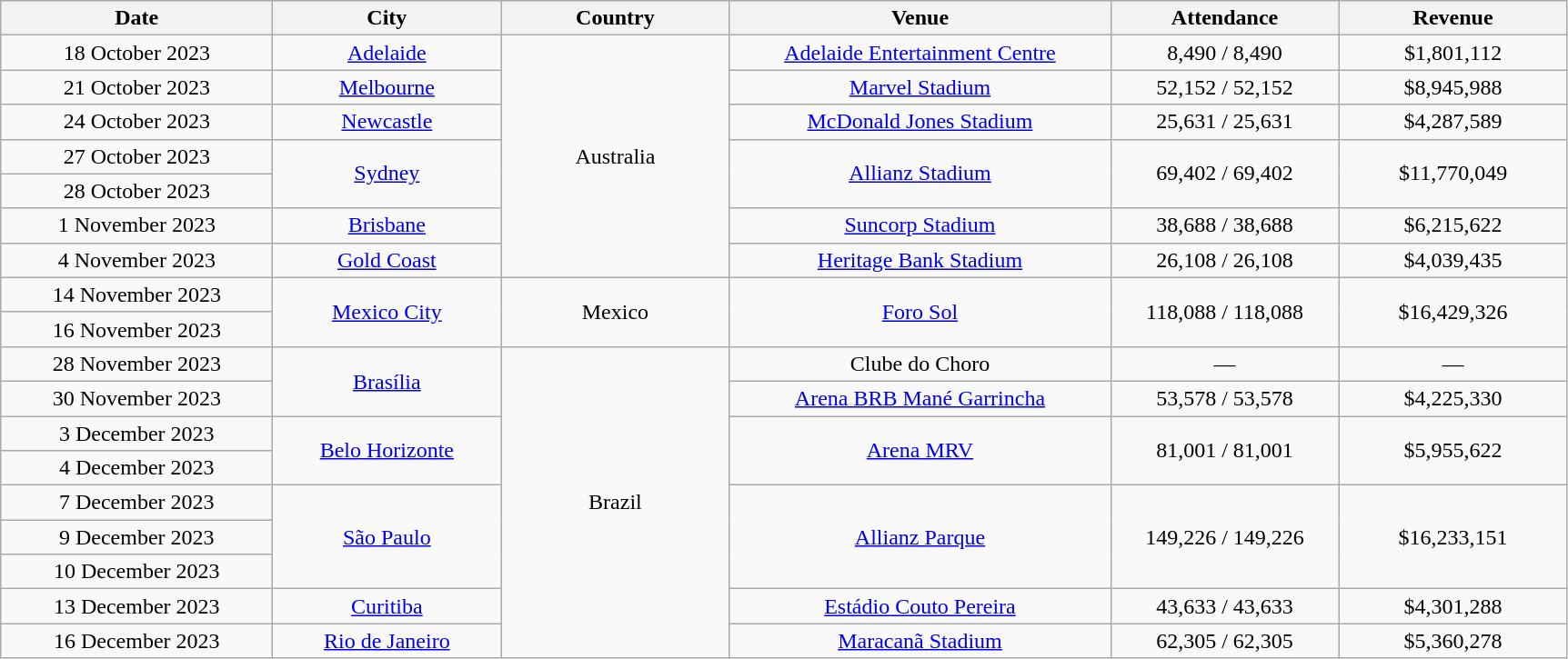<table class="wikitable" style="text-align:center;">
<tr>
<th scope="col" style="width:12em;">Date</th>
<th scope="col" style="width:10em;">City</th>
<th scope="col" style="width:10em;">Country</th>
<th scope="col" style="width:17em;">Venue</th>
<th scope="col" style="width:10em;">Attendance</th>
<th scope="col" style="width:10em;">Revenue</th>
</tr>
<tr>
<td>18 October 2023</td>
<td><a href='#'>Adelaide</a></td>
<td rowspan="7">Australia</td>
<td><a href='#'>Adelaide Entertainment Centre</a></td>
<td>8,490 /  8,490</td>
<td>$1,801,112</td>
</tr>
<tr>
<td>21 October 2023</td>
<td><a href='#'>Melbourne</a></td>
<td><a href='#'>Marvel Stadium</a></td>
<td>52,152 /  52,152</td>
<td>$8,945,988</td>
</tr>
<tr>
<td>24 October 2023</td>
<td><a href='#'>Newcastle</a></td>
<td><a href='#'>McDonald Jones Stadium</a></td>
<td>25,631 /  25,631</td>
<td>$4,287,589</td>
</tr>
<tr>
<td>27 October 2023</td>
<td rowspan="2"><a href='#'>Sydney</a></td>
<td rowspan="2"><a href='#'>Allianz Stadium</a></td>
<td rowspan="2">69,402 /  69,402</td>
<td rowspan="2">$11,770,049</td>
</tr>
<tr>
<td>28 October 2023</td>
</tr>
<tr>
<td>1 November 2023</td>
<td><a href='#'>Brisbane</a></td>
<td><a href='#'>Suncorp Stadium</a></td>
<td>38,688 /  38,688</td>
<td>$6,215,622</td>
</tr>
<tr>
<td>4 November 2023</td>
<td><a href='#'>Gold Coast</a></td>
<td><a href='#'>Heritage Bank Stadium</a></td>
<td>26,108 /  26,108</td>
<td>$4,039,435</td>
</tr>
<tr>
<td>14 November 2023</td>
<td rowspan="2"><a href='#'>Mexico City</a></td>
<td rowspan="2">Mexico</td>
<td rowspan="2"><a href='#'>Foro Sol</a></td>
<td rowspan="2">118,088 /  118,088</td>
<td rowspan="2">$16,429,326</td>
</tr>
<tr>
<td>16 November 2023</td>
</tr>
<tr>
<td>28 November 2023</td>
<td rowspan="2"><a href='#'>Brasília</a></td>
<td rowspan="9">Brazil</td>
<td>Clube do Choro</td>
<td>—</td>
<td>—</td>
</tr>
<tr>
<td>30 November 2023</td>
<td><a href='#'>Arena BRB Mané Garrincha</a></td>
<td>53,578 /  53,578</td>
<td>$4,225,330</td>
</tr>
<tr>
<td>3 December 2023</td>
<td rowspan="2"><a href='#'>Belo Horizonte</a></td>
<td rowspan="2"><a href='#'>Arena MRV</a></td>
<td rowspan="2">81,001 /  81,001</td>
<td rowspan="2">$5,955,622</td>
</tr>
<tr>
<td>4 December 2023</td>
</tr>
<tr>
<td>7 December 2023</td>
<td rowspan="3"><a href='#'>São Paulo</a></td>
<td rowspan="3"><a href='#'>Allianz Parque</a></td>
<td rowspan="3">149,226 /  149,226</td>
<td rowspan="3">$16,233,151</td>
</tr>
<tr>
<td>9 December 2023</td>
</tr>
<tr>
<td>10 December 2023</td>
</tr>
<tr>
<td>13 December 2023</td>
<td><a href='#'>Curitiba</a></td>
<td><a href='#'>Estádio Couto Pereira</a></td>
<td>43,633 /  43,633</td>
<td>$4,301,288</td>
</tr>
<tr>
<td>16 December 2023</td>
<td><a href='#'>Rio de Janeiro</a></td>
<td><a href='#'>Maracanã Stadium</a></td>
<td>62,305 /  62,305</td>
<td>$5,360,278</td>
</tr>
</table>
